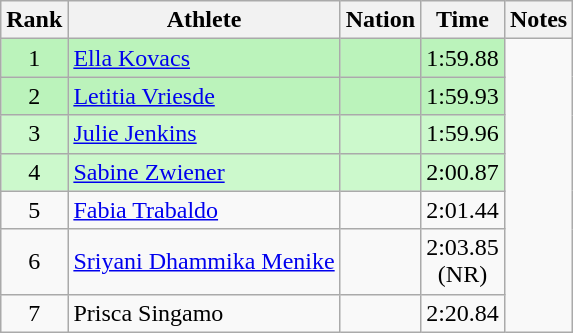<table class="wikitable sortable" style="text-align:center">
<tr>
<th>Rank</th>
<th>Athlete</th>
<th>Nation</th>
<th>Time</th>
<th>Notes</th>
</tr>
<tr style="background:#bbf3bb;">
<td>1</td>
<td align=left><a href='#'>Ella Kovacs</a></td>
<td align=left></td>
<td>1:59.88</td>
</tr>
<tr style="background:#bbf3bb;">
<td>2</td>
<td align=left><a href='#'>Letitia Vriesde</a></td>
<td align=left></td>
<td>1:59.93</td>
</tr>
<tr style="background:#ccf9cc;">
<td>3</td>
<td align=left><a href='#'>Julie Jenkins</a></td>
<td align=left></td>
<td>1:59.96</td>
</tr>
<tr style="background:#ccf9cc;">
<td>4</td>
<td align=left><a href='#'>Sabine Zwiener</a></td>
<td align=left></td>
<td>2:00.87</td>
</tr>
<tr>
<td>5</td>
<td align=left><a href='#'>Fabia Trabaldo</a></td>
<td align=left></td>
<td>2:01.44</td>
</tr>
<tr>
<td>6</td>
<td align=left><a href='#'>Sriyani Dhammika Menike</a></td>
<td align=left></td>
<td>2:03.85<br>(NR)</td>
</tr>
<tr>
<td>7</td>
<td align=left>Prisca Singamo</td>
<td align=left></td>
<td>2:20.84</td>
</tr>
</table>
